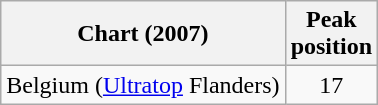<table class="wikitable sortable">
<tr>
<th>Chart (2007)</th>
<th>Peak<br>position</th>
</tr>
<tr>
<td>Belgium (<a href='#'>Ultratop</a> Flanders)</td>
<td align="center">17</td>
</tr>
</table>
